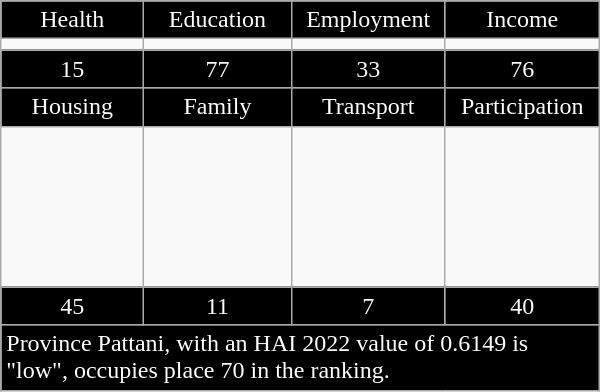<table class="wikitable floatright" style="width:400px;">
<tr>
<td style="text-align:center; width:100px; background:black; color:white;">Health</td>
<td style="text-align:center; width:100px; background:black; color:white;">Education</td>
<td style="text-align:center; width:100px; background:black; color:white;">Employment</td>
<td style="text-align:center; width:100px; background:black; color:white;">Income</td>
</tr>
<tr>
<td></td>
<td></td>
<td></td>
<td></td>
</tr>
<tr>
<td style="text-align:center; background:black; color:white;">15</td>
<td style="text-align:center; background:black; color:white;">77</td>
<td style="text-align:center; background:black; color:white;">33</td>
<td style="text-align:center; background:black; color:white;">76</td>
</tr>
<tr>
<td style="text-align:center; background:black; color:white;">Housing</td>
<td style="text-align:center; background:black; color:white;">Family</td>
<td style="text-align:center; background:black; color:white;">Transport</td>
<td style="text-align:center; background:black; color:white;">Participation</td>
</tr>
<tr>
<td style="height:100px;"></td>
<td></td>
<td></td>
<td></td>
</tr>
<tr>
<td style="text-align:center; background:black; color:white;">45</td>
<td style="text-align:center; background:black; color:white;">11</td>
<td style="text-align:center; background:black; color:white;">7</td>
<td style="text-align:center; background:black; color:white;">40</td>
</tr>
<tr>
<td colspan="4"; style="background:black; color:white;">Province Pattani, with an HAI 2022 value of 0.6149 is "low", occupies place 70 in the ranking.</td>
</tr>
</table>
